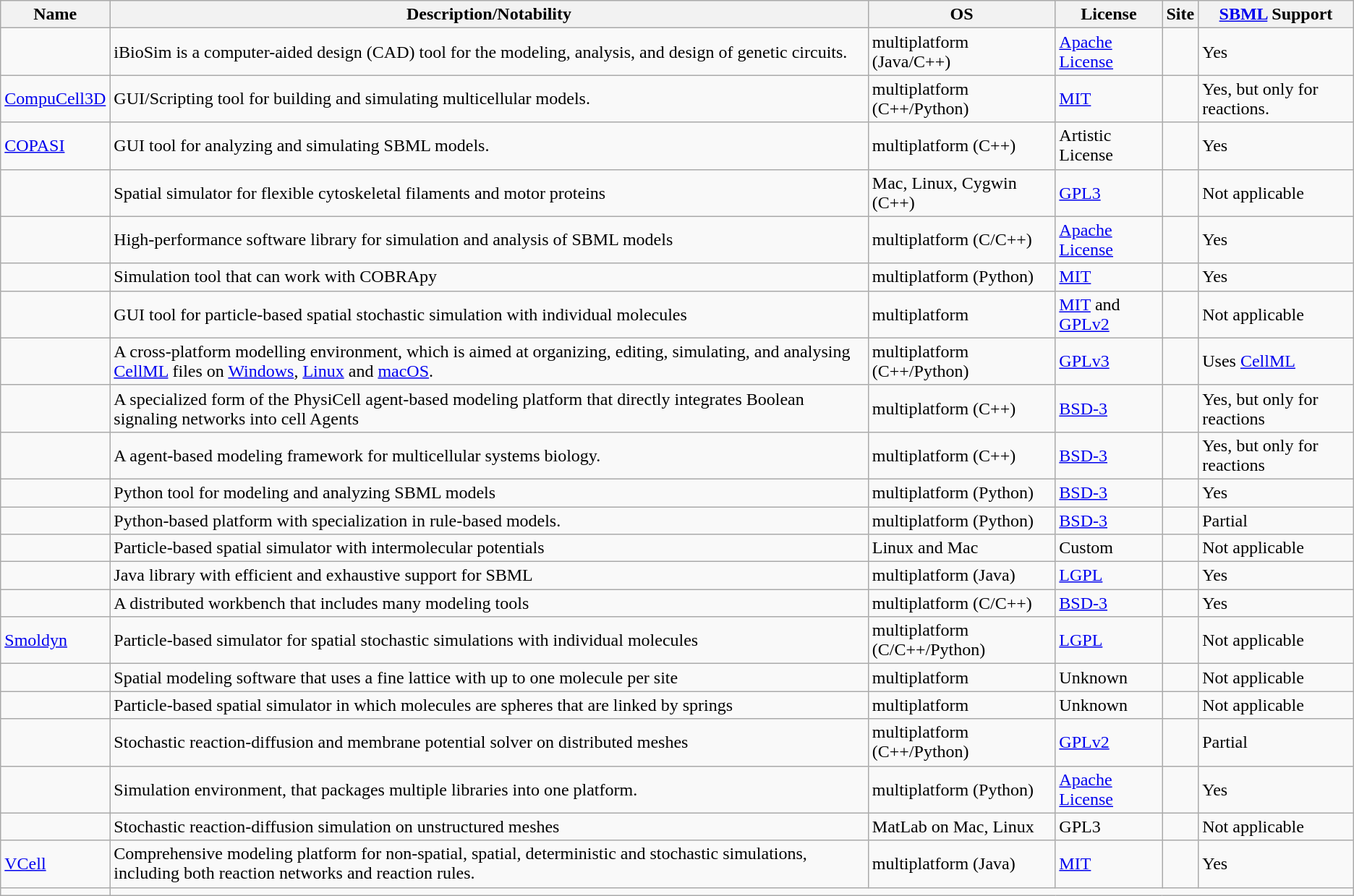<table class="wikitable">
<tr>
<th>Name</th>
<th>Description/Notability</th>
<th>OS</th>
<th>License</th>
<th>Site</th>
<th><a href='#'>SBML</a> Support</th>
</tr>
<tr>
<td></td>
<td>iBioSim is a computer-aided design (CAD) tool for the modeling, analysis, and design of genetic circuits.</td>
<td>multiplatform (Java/C++)</td>
<td><a href='#'>Apache License</a></td>
<td></td>
<td>Yes</td>
</tr>
<tr>
<td><a href='#'>CompuCell3D</a></td>
<td>GUI/Scripting tool for building and simulating multicellular models.</td>
<td>multiplatform (C++/Python)</td>
<td><a href='#'>MIT</a></td>
<td></td>
<td>Yes, but only for reactions.</td>
</tr>
<tr>
<td><a href='#'>COPASI</a></td>
<td>GUI tool for analyzing and simulating SBML models.</td>
<td>multiplatform (C++)</td>
<td>Artistic License</td>
<td></td>
<td>Yes</td>
</tr>
<tr>
<td></td>
<td>Spatial simulator for flexible cytoskeletal filaments and motor proteins</td>
<td>Mac, Linux, Cygwin (C++)</td>
<td><a href='#'>GPL3</a></td>
<td></td>
<td>Not applicable</td>
</tr>
<tr>
<td></td>
<td>High-performance software library for simulation and analysis of SBML models</td>
<td>multiplatform (C/C++)</td>
<td><a href='#'>Apache License</a></td>
<td></td>
<td>Yes</td>
</tr>
<tr>
<td></td>
<td>Simulation tool   that can work with COBRApy</td>
<td>multiplatform (Python)</td>
<td><a href='#'>MIT</a></td>
<td></td>
<td>Yes</td>
</tr>
<tr>
<td></td>
<td>GUI tool for particle-based spatial stochastic simulation with individual molecules</td>
<td>multiplatform</td>
<td><a href='#'>MIT</a> and <a href='#'>GPLv2</a></td>
<td></td>
<td>Not applicable</td>
</tr>
<tr>
<td></td>
<td>A cross-platform modelling environment, which is aimed at organizing, editing, simulating, and analysing <a href='#'>CellML</a> files on <a href='#'>Windows</a>, <a href='#'>Linux</a> and <a href='#'>macOS</a>.</td>
<td>multiplatform (C++/Python)</td>
<td><a href='#'>GPLv3</a></td>
<td></td>
<td>Uses <a href='#'>CellML</a></td>
</tr>
<tr>
<td></td>
<td>A specialized form of the PhysiCell agent-based modeling platform that directly integrates Boolean signaling networks into cell Agents</td>
<td>multiplatform (C++)</td>
<td><a href='#'>BSD-3</a></td>
<td></td>
<td>Yes, but only for reactions</td>
</tr>
<tr>
<td></td>
<td>A agent-based modeling framework for multicellular systems biology.</td>
<td>multiplatform (C++)</td>
<td><a href='#'>BSD-3</a></td>
<td></td>
<td>Yes, but only for reactions</td>
</tr>
<tr>
<td></td>
<td>Python tool for modeling and analyzing SBML models</td>
<td>multiplatform (Python)</td>
<td><a href='#'>BSD-3</a></td>
<td></td>
<td>Yes</td>
</tr>
<tr>
<td></td>
<td>Python-based platform with specialization in rule-based models.</td>
<td>multiplatform (Python)</td>
<td><a href='#'>BSD-3</a></td>
<td></td>
<td>Partial</td>
</tr>
<tr>
<td></td>
<td>Particle-based spatial simulator with intermolecular potentials</td>
<td>Linux and Mac</td>
<td>Custom</td>
<td></td>
<td>Not applicable</td>
</tr>
<tr>
<td></td>
<td>Java library with efficient and exhaustive support for SBML</td>
<td>multiplatform (Java)</td>
<td><a href='#'>LGPL</a></td>
<td></td>
<td>Yes</td>
</tr>
<tr>
<td></td>
<td>A distributed workbench that includes many modeling tools</td>
<td>multiplatform (C/C++)</td>
<td><a href='#'>BSD-3</a></td>
<td></td>
<td>Yes</td>
</tr>
<tr>
<td><a href='#'>Smoldyn</a></td>
<td>Particle-based simulator for spatial stochastic simulations with individual molecules</td>
<td>multiplatform (C/C++/Python)</td>
<td><a href='#'>LGPL</a></td>
<td></td>
<td>Not applicable</td>
</tr>
<tr>
<td></td>
<td>Spatial modeling software that uses a fine lattice with up to one molecule per site</td>
<td>multiplatform</td>
<td>Unknown</td>
<td></td>
<td>Not applicable</td>
</tr>
<tr>
<td></td>
<td>Particle-based spatial simulator in which molecules are spheres that are linked by springs</td>
<td>multiplatform</td>
<td>Unknown</td>
<td></td>
<td>Not applicable</td>
</tr>
<tr>
<td></td>
<td>Stochastic reaction-diffusion and membrane potential solver on distributed meshes</td>
<td>multiplatform (C++/Python)</td>
<td><a href='#'>GPLv2</a></td>
<td></td>
<td>Partial </td>
</tr>
<tr>
<td></td>
<td>Simulation environment, that packages multiple libraries into one platform.</td>
<td>multiplatform (Python)</td>
<td><a href='#'>Apache License</a></td>
<td></td>
<td>Yes</td>
</tr>
<tr>
<td></td>
<td>Stochastic reaction-diffusion simulation on unstructured meshes</td>
<td>MatLab on Mac, Linux</td>
<td>GPL3</td>
<td></td>
<td>Not applicable</td>
</tr>
<tr>
<td><a href='#'>VCell</a></td>
<td>Comprehensive modeling platform for non-spatial, spatial, deterministic and stochastic simulations, including both reaction networks and reaction rules.</td>
<td>multiplatform (Java)</td>
<td><a href='#'>MIT</a></td>
<td></td>
<td>Yes</td>
</tr>
<tr>
<td></td>
</tr>
</table>
